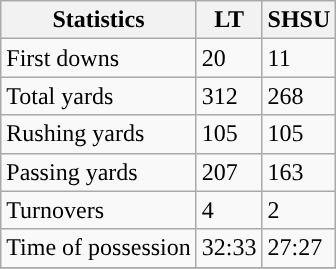<table class="wikitable" style="float: left;">
<tr>
<th>Statistics</th>
<th>LT</th>
<th>SHSU</th>
</tr>
<tr>
<td>First downs</td>
<td>20</td>
<td>11</td>
</tr>
<tr>
<td>Total yards</td>
<td>312</td>
<td>268</td>
</tr>
<tr>
<td>Rushing yards</td>
<td>105</td>
<td>105</td>
</tr>
<tr>
<td>Passing yards</td>
<td>207</td>
<td>163</td>
</tr>
<tr>
<td>Turnovers</td>
<td>4</td>
<td>2</td>
</tr>
<tr>
<td>Time of possession</td>
<td>32:33</td>
<td>27:27</td>
</tr>
<tr>
</tr>
</table>
